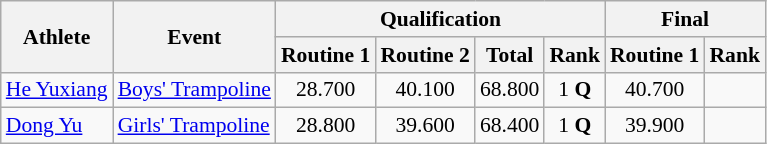<table class="wikitable" border="1" style="font-size:90%">
<tr>
<th rowspan=2>Athlete</th>
<th rowspan=2>Event</th>
<th colspan=4>Qualification</th>
<th colspan=2>Final</th>
</tr>
<tr>
<th>Routine 1</th>
<th>Routine 2</th>
<th>Total</th>
<th>Rank</th>
<th>Routine 1</th>
<th>Rank</th>
</tr>
<tr>
<td><a href='#'>He Yuxiang</a></td>
<td><a href='#'>Boys' Trampoline</a></td>
<td align=center>28.700</td>
<td align=center>40.100</td>
<td align=center>68.800</td>
<td align=center>1 <strong>Q</strong></td>
<td align=center>40.700</td>
<td align=center></td>
</tr>
<tr>
<td><a href='#'>Dong Yu</a></td>
<td><a href='#'>Girls' Trampoline</a></td>
<td align=center>28.800</td>
<td align=center>39.600</td>
<td align=center>68.400</td>
<td align=center>1 <strong>Q</strong></td>
<td align=center>39.900</td>
<td align=center></td>
</tr>
</table>
